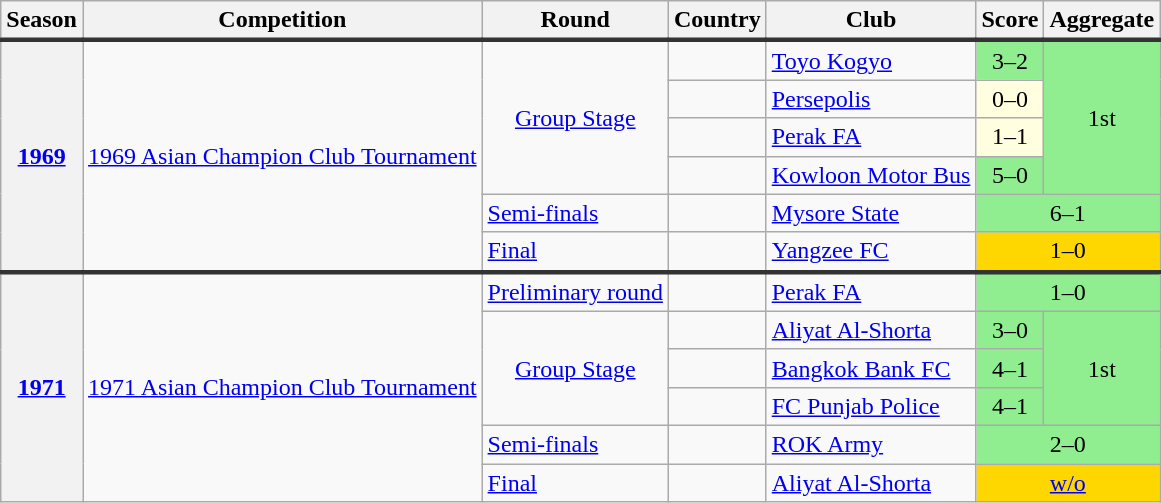<table class="wikitable">
<tr>
<th>Season</th>
<th>Competition</th>
<th>Round</th>
<th>Country</th>
<th>Club</th>
<th>Score</th>
<th>Aggregate</th>
</tr>
<tr style="border-top: 3px solid #333333;">
<th rowspan=6><a href='#'>1969</a></th>
<td rowspan=6><a href='#'>1969 Asian Champion Club Tournament</a></td>
<td align=center rowspan=4><a href='#'>Group Stage</a></td>
<td align=center></td>
<td><a href='#'>Toyo Kogyo</a></td>
<td align=center bgcolor=lightgreen>3–2</td>
<td align=center rowspan=4 bgcolor=lightgreen>1st</td>
</tr>
<tr>
<td align=center></td>
<td><a href='#'>Persepolis</a></td>
<td align=center bgcolor=lightyellow>0–0</td>
</tr>
<tr>
<td align=center></td>
<td><a href='#'>Perak FA</a></td>
<td align=center bgcolor=lightyellow>1–1</td>
</tr>
<tr>
<td align=center></td>
<td><a href='#'>Kowloon Motor Bus</a></td>
<td align=center bgcolor=lightgreen>5–0</td>
</tr>
<tr>
<td><a href='#'>Semi-finals</a></td>
<td align=center></td>
<td><a href='#'>Mysore State</a></td>
<td align=center colspan=2 bgcolor=lightgreen>6–1</td>
</tr>
<tr>
<td><a href='#'>Final</a></td>
<td align=center></td>
<td><a href='#'>Yangzee FC</a></td>
<td align=center colspan=2 bgcolor=gold>1–0</td>
</tr>
<tr style="border-top: 3px solid #333333;">
<th rowspan=6><a href='#'>1971</a></th>
<td rowspan=6><a href='#'>1971 Asian Champion Club Tournament</a></td>
<td><a href='#'>Preliminary round</a></td>
<td align=center></td>
<td><a href='#'>Perak FA</a></td>
<td align=center colspan=2 bgcolor=lightgreen>1–0</td>
</tr>
<tr>
<td align=center rowspan=3><a href='#'>Group Stage</a></td>
<td align=center></td>
<td><a href='#'>Aliyat Al-Shorta</a></td>
<td align=center bgcolor=lightgreen>3–0</td>
<td align=center rowspan=3 bgcolor=lightgreen>1st</td>
</tr>
<tr>
<td align=center></td>
<td><a href='#'>Bangkok Bank FC</a></td>
<td align=center bgcolor=lightgreen>4–1</td>
</tr>
<tr>
<td align=center></td>
<td><a href='#'>FC Punjab Police</a></td>
<td align=center bgcolor=lightgreen>4–1</td>
</tr>
<tr>
<td><a href='#'>Semi-finals</a></td>
<td align=center></td>
<td><a href='#'>ROK Army</a></td>
<td align=center colspan=2 bgcolor=lightgreen>2–0</td>
</tr>
<tr>
<td><a href='#'>Final</a></td>
<td align=center></td>
<td><a href='#'>Aliyat Al-Shorta</a></td>
<td align=center colspan=2 bgcolor=gold><a href='#'>w/o</a></td>
</tr>
</table>
